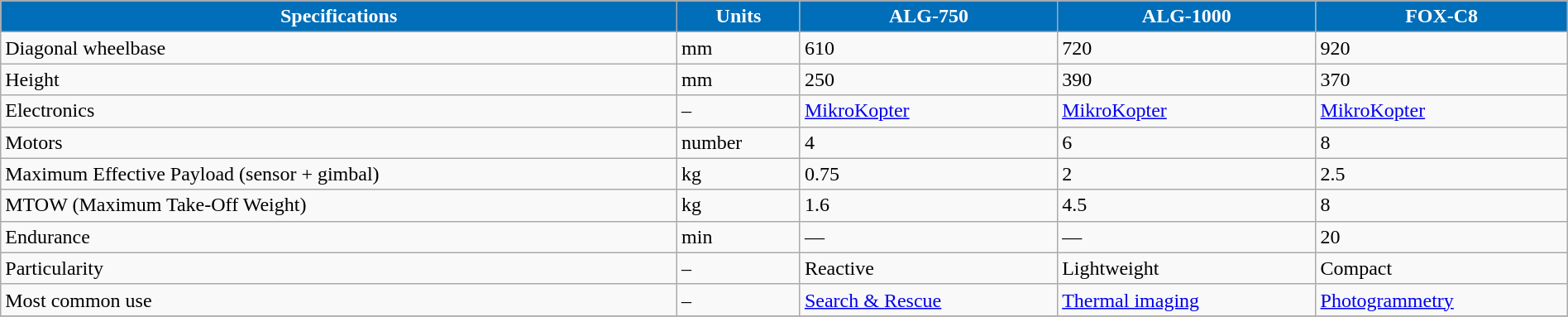<table class="wikitable" style="width: 100%; margin-left: 0;">
<tr>
<th style="background: #006eb9; color: #ffffff;">Specifications</th>
<th style="background: #006eb9; color: #ffffff;">Units</th>
<th style="background: #006eb9; color: #ffffff;">ALG-750</th>
<th style="background: #006eb9; color: #ffffff;">ALG-1000</th>
<th style="background: #006eb9; color: #ffffff;">FOX-C8</th>
</tr>
<tr>
<td>Diagonal wheelbase</td>
<td>mm</td>
<td>610</td>
<td>720</td>
<td>920</td>
</tr>
<tr>
<td>Height</td>
<td>mm</td>
<td>250</td>
<td>390</td>
<td>370</td>
</tr>
<tr>
<td>Electronics</td>
<td>–</td>
<td><a href='#'>MikroKopter</a></td>
<td><a href='#'>MikroKopter</a></td>
<td><a href='#'>MikroKopter</a></td>
</tr>
<tr>
<td>Motors</td>
<td>number</td>
<td>4</td>
<td>6</td>
<td>8</td>
</tr>
<tr>
<td>Maximum Effective Payload (sensor + gimbal)</td>
<td>kg</td>
<td>0.75</td>
<td>2</td>
<td>2.5</td>
</tr>
<tr>
<td>MTOW (Maximum Take-Off Weight)</td>
<td>kg</td>
<td>1.6</td>
<td>4.5</td>
<td>8</td>
</tr>
<tr>
<td>Endurance</td>
<td>min</td>
<td>—</td>
<td>—</td>
<td>20</td>
</tr>
<tr>
<td>Particularity</td>
<td>–</td>
<td>Reactive</td>
<td>Lightweight</td>
<td>Compact</td>
</tr>
<tr>
<td>Most common use</td>
<td>–</td>
<td><a href='#'>Search & Rescue</a></td>
<td><a href='#'>Thermal imaging</a></td>
<td><a href='#'>Photogrammetry</a></td>
</tr>
<tr>
</tr>
</table>
